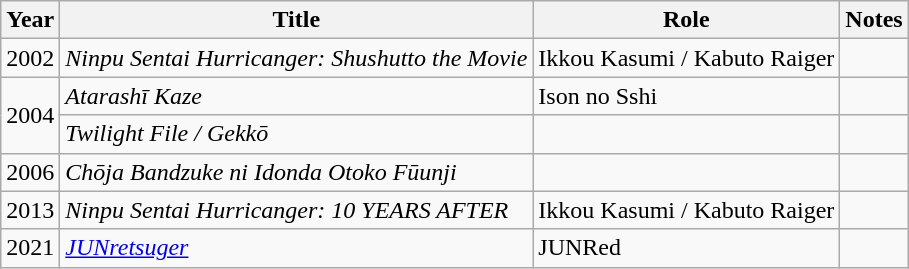<table class="wikitable">
<tr>
<th>Year</th>
<th>Title</th>
<th>Role</th>
<th>Notes</th>
</tr>
<tr>
<td>2002</td>
<td><em>Ninpu Sentai Hurricanger: Shushutto the Movie</em></td>
<td>Ikkou Kasumi / Kabuto Raiger</td>
<td></td>
</tr>
<tr>
<td rowspan="2">2004</td>
<td><em>Atarashī Kaze</em></td>
<td>Ison no Sshi</td>
<td></td>
</tr>
<tr>
<td><em>Twilight File / Gekkō</em></td>
<td></td>
<td></td>
</tr>
<tr>
<td>2006</td>
<td><em>Chōja Bandzuke ni Idonda Otoko Fūunji</em></td>
<td></td>
<td></td>
</tr>
<tr>
<td>2013</td>
<td><em>Ninpu Sentai Hurricanger: 10 YEARS AFTER</em></td>
<td>Ikkou Kasumi / Kabuto Raiger</td>
<td></td>
</tr>
<tr>
<td>2021</td>
<td><em><a href='#'>JUNretsuger</a></em></td>
<td>JUNRed</td>
<td></td>
</tr>
</table>
